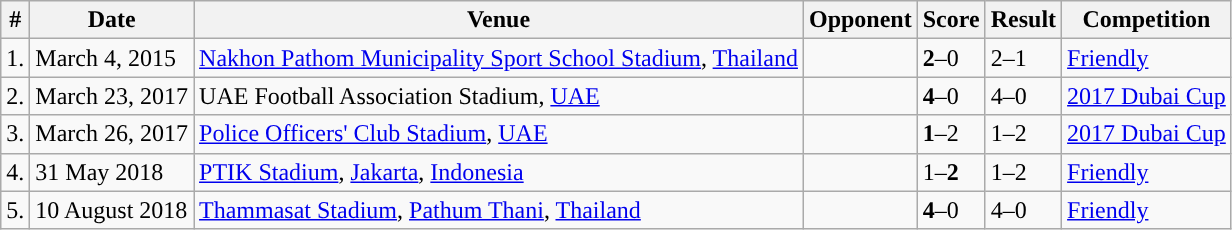<table class="wikitable">
<tr>
<th>#</th>
<th>Date</th>
<th>Venue</th>
<th>Opponent</th>
<th>Score</th>
<th>Result</th>
<th>Competition</th>
</tr>
<tr>
<td>1.</td>
<td>March 4, 2015</td>
<td><a href='#'>Nakhon Pathom Municipality Sport School Stadium</a>, <a href='#'>Thailand</a></td>
<td></td>
<td><strong>2</strong>–0</td>
<td>2–1</td>
<td><a href='#'>Friendly</a></td>
</tr>
<tr>
<td>2.</td>
<td>March 23, 2017</td>
<td>UAE Football Association Stadium, <a href='#'>UAE</a></td>
<td></td>
<td><strong>4</strong>–0</td>
<td>4–0</td>
<td><a href='#'>2017 Dubai Cup</a></td>
</tr>
<tr>
<td>3.</td>
<td>March 26, 2017</td>
<td><a href='#'>Police Officers' Club Stadium</a>, <a href='#'>UAE</a></td>
<td></td>
<td><strong>1</strong>–2</td>
<td>1–2</td>
<td><a href='#'>2017 Dubai Cup</a></td>
</tr>
<tr>
<td>4.</td>
<td>31 May 2018</td>
<td><a href='#'>PTIK Stadium</a>, <a href='#'>Jakarta</a>, <a href='#'>Indonesia</a></td>
<td></td>
<td>1–<strong>2</strong></td>
<td>1–2</td>
<td><a href='#'>Friendly</a></td>
</tr>
<tr>
<td>5.</td>
<td>10 August 2018</td>
<td><a href='#'>Thammasat Stadium</a>, <a href='#'>Pathum Thani</a>, <a href='#'>Thailand</a></td>
<td></td>
<td><strong>4</strong>–0</td>
<td>4–0</td>
<td><a href='#'>Friendly</a></td>
</tr>
</table>
